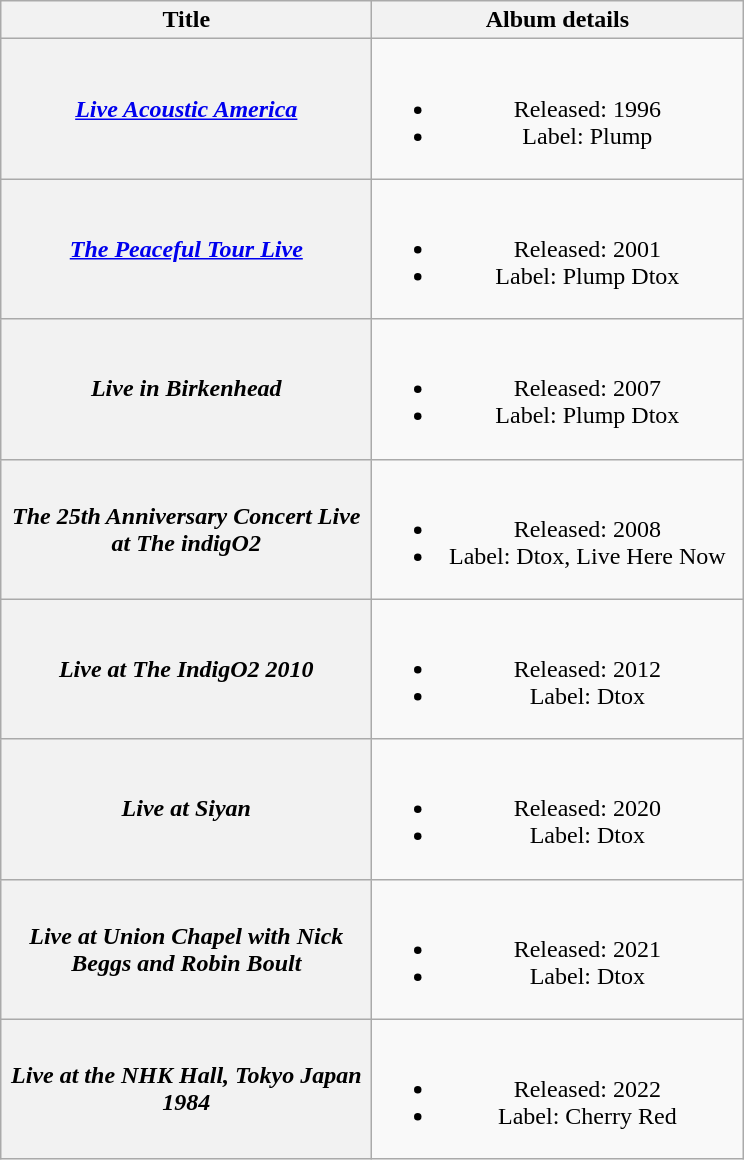<table class="wikitable plainrowheaders" style="text-align:center;">
<tr>
<th scope="col" style="width:15em;">Title</th>
<th scope="col" style="width:15em;">Album details</th>
</tr>
<tr>
<th scope="row"><em><a href='#'>Live Acoustic America</a></em></th>
<td><br><ul><li>Released: 1996</li><li>Label: Plump</li></ul></td>
</tr>
<tr>
<th scope="row"><em><a href='#'>The Peaceful Tour Live</a></em></th>
<td><br><ul><li>Released: 2001</li><li>Label: Plump Dtox</li></ul></td>
</tr>
<tr>
<th scope="row"><em>Live in Birkenhead</em><br></th>
<td><br><ul><li>Released: 2007</li><li>Label: Plump Dtox</li></ul></td>
</tr>
<tr>
<th scope="row"><em>The 25th Anniversary Concert Live at The indigO2</em></th>
<td><br><ul><li>Released: 2008</li><li>Label: Dtox, Live Here Now</li></ul></td>
</tr>
<tr>
<th scope="row"><em>Live at The IndigO2 2010</em></th>
<td><br><ul><li>Released: 2012</li><li>Label: Dtox</li></ul></td>
</tr>
<tr>
<th scope="row"><em>Live at Siyan</em></th>
<td><br><ul><li>Released: 2020</li><li>Label: Dtox</li></ul></td>
</tr>
<tr>
<th scope="row"><em>Live at Union Chapel with Nick Beggs and Robin Boult</em></th>
<td><br><ul><li>Released: 2021</li><li>Label: Dtox</li></ul></td>
</tr>
<tr>
<th scope="row"><em>Live at the NHK Hall, Tokyo Japan 1984</em></th>
<td><br><ul><li>Released: 2022</li><li>Label: Cherry Red</li></ul></td>
</tr>
</table>
